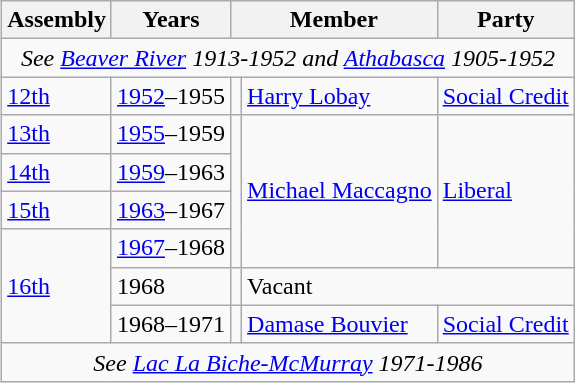<table class=wikitable align=right>
<tr>
<th>Assembly</th>
<th>Years</th>
<th colspan="2">Member</th>
<th>Party</th>
</tr>
<tr>
<td align="center" colspan=5><em>See <a href='#'>Beaver River</a> 1913-1952 and <a href='#'>Athabasca</a> 1905-1952</em></td>
</tr>
<tr>
<td><a href='#'>12th</a></td>
<td><a href='#'>1952</a>–1955</td>
<td></td>
<td><a href='#'>Harry Lobay</a></td>
<td><a href='#'>Social Credit</a></td>
</tr>
<tr>
<td><a href='#'>13th</a></td>
<td><a href='#'>1955</a>–1959</td>
<td rowspan=4 ></td>
<td rowspan=4><a href='#'>Michael Maccagno</a></td>
<td rowspan=4><a href='#'>Liberal</a></td>
</tr>
<tr>
<td><a href='#'>14th</a></td>
<td><a href='#'>1959</a>–1963</td>
</tr>
<tr>
<td><a href='#'>15th</a></td>
<td><a href='#'>1963</a>–1967</td>
</tr>
<tr>
<td rowspan=3><a href='#'>16th</a></td>
<td><a href='#'>1967</a>–1968</td>
</tr>
<tr>
<td>1968</td>
<td></td>
<td colspan=2>Vacant</td>
</tr>
<tr>
<td>1968–1971</td>
<td></td>
<td><a href='#'>Damase Bouvier</a></td>
<td><a href='#'>Social Credit</a></td>
</tr>
<tr>
<td align="center" colspan=5><em>See <a href='#'>Lac La Biche-McMurray</a> 1971-1986</em></td>
</tr>
</table>
